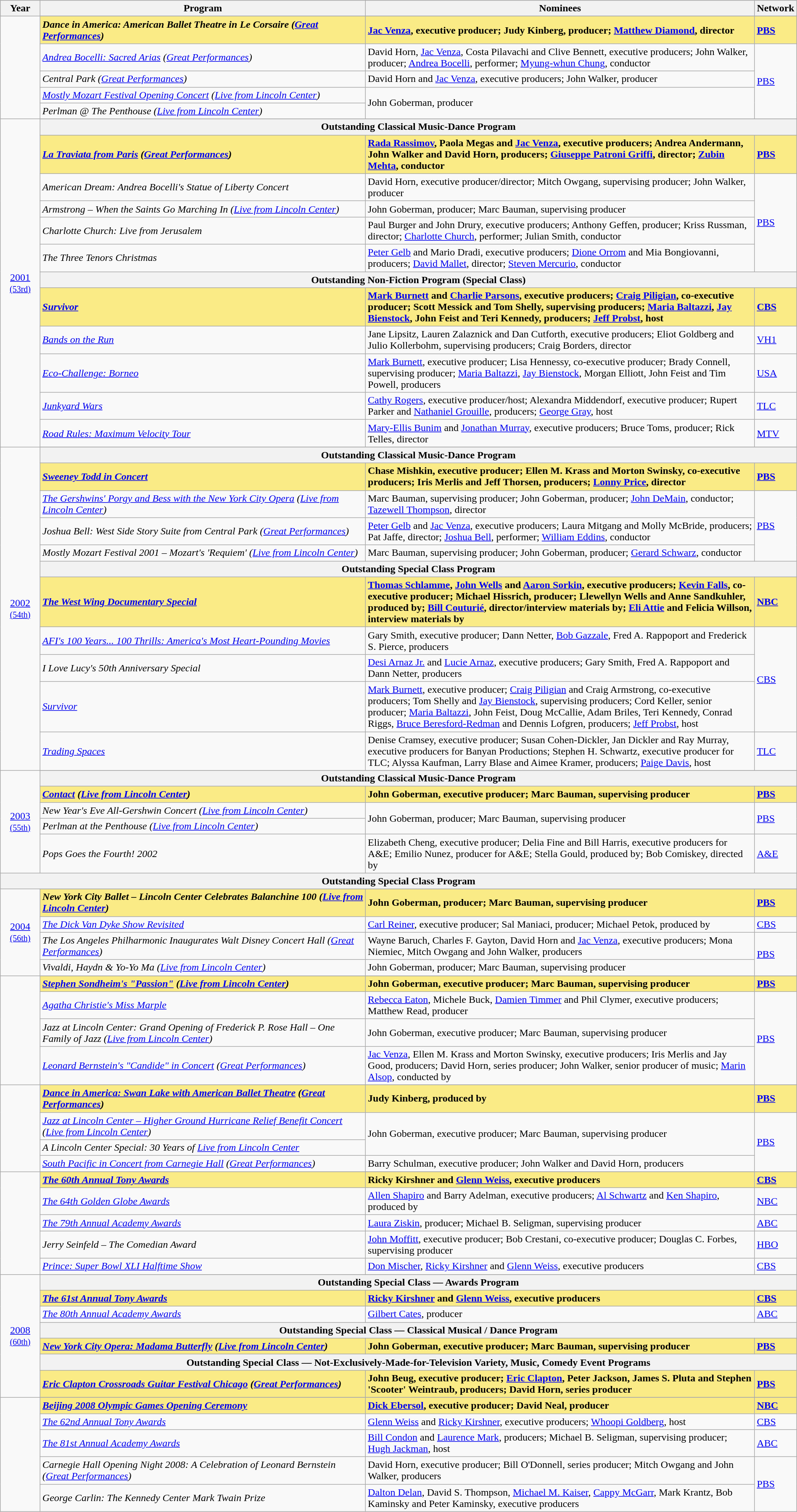<table class="wikitable" style="width:100%">
<tr style="background:#bebebe;">
<th width="5%">Year</th>
<th width="41%">Program</th>
<th width="49%">Nominees</th>
<th width="5%">Network</th>
</tr>
<tr>
<td rowspan="6"></td>
</tr>
<tr style="background:#FAEB86;">
<td><strong><em>Dance in America: American Ballet Theatre in Le Corsaire (<a href='#'>Great Performances</a>)</em></strong></td>
<td><strong><a href='#'>Jac Venza</a>, executive producer; Judy Kinberg, producer; <a href='#'>Matthew Diamond</a>, director</strong></td>
<td><strong><a href='#'>PBS</a></strong></td>
</tr>
<tr>
<td><em><a href='#'>Andrea Bocelli: Sacred Arias</a> (<a href='#'>Great Performances</a>)</em></td>
<td>David Horn, <a href='#'>Jac Venza</a>, Costa Pilavachi and Clive Bennett, executive producers; John Walker, producer; <a href='#'>Andrea Bocelli</a>, performer; <a href='#'>Myung-whun Chung</a>, conductor</td>
<td rowspan=4><a href='#'>PBS</a></td>
</tr>
<tr>
<td><em>Central Park (<a href='#'>Great Performances</a>)</em></td>
<td>David Horn and <a href='#'>Jac Venza</a>, executive producers; John Walker, producer</td>
</tr>
<tr>
<td><em><a href='#'>Mostly Mozart Festival Opening Concert</a> (<a href='#'>Live from Lincoln Center</a>)</em></td>
<td rowspan=2>John Goberman, producer</td>
</tr>
<tr>
<td><em>Perlman @ The Penthouse (<a href='#'>Live from Lincoln Center</a>)</em></td>
</tr>
<tr>
<td rowspan=13 style="text-align:center"><a href='#'>2001</a><br><small><a href='#'>(53rd)</a></small></td>
</tr>
<tr>
<th colspan="4">Outstanding Classical Music-Dance Program</th>
</tr>
<tr style="background:#FAEB86;">
<td><strong><em><a href='#'>La Traviata from Paris</a> (<a href='#'>Great Performances</a>)</em></strong></td>
<td><strong><a href='#'>Rada Rassimov</a>, Paola Megas and <a href='#'>Jac Venza</a>, executive producers; Andrea Andermann, John Walker and David Horn, producers; <a href='#'>Giuseppe Patroni Griffi</a>, director; <a href='#'>Zubin Mehta</a>, conductor</strong></td>
<td><strong><a href='#'>PBS</a></strong></td>
</tr>
<tr>
<td><em>American Dream: Andrea Bocelli's Statue of Liberty Concert</em></td>
<td>David Horn, executive producer/director; Mitch Owgang, supervising producer; John Walker, producer</td>
<td rowspan=4><a href='#'>PBS</a></td>
</tr>
<tr>
<td><em>Armstrong – When the Saints Go Marching In (<a href='#'>Live from Lincoln Center</a>)</em></td>
<td>John Goberman, producer; Marc Bauman, supervising producer</td>
</tr>
<tr>
<td><em>Charlotte Church: Live from Jerusalem</em></td>
<td>Paul Burger and John Drury, executive producers; Anthony Geffen, producer; Kriss Russman, director; <a href='#'>Charlotte Church</a>, performer; Julian Smith, conductor</td>
</tr>
<tr>
<td><em>The Three Tenors Christmas</em></td>
<td><a href='#'>Peter Gelb</a> and Mario Dradi, executive producers; <a href='#'>Dione Orrom</a> and Mia Bongiovanni, producers; <a href='#'>David Mallet</a>, director; <a href='#'>Steven Mercurio</a>, conductor</td>
</tr>
<tr>
<th colspan="4">Outstanding Non-Fiction Program (Special Class)</th>
</tr>
<tr style="background:#FAEB86;">
<td><strong><em><a href='#'>Survivor</a></em></strong></td>
<td><strong><a href='#'>Mark Burnett</a> and <a href='#'>Charlie Parsons</a>, executive producers; <a href='#'>Craig Piligian</a>, co-executive producer; Scott Messick and Tom Shelly, supervising producers; <a href='#'>Maria Baltazzi</a>, <a href='#'>Jay Bienstock</a>, John Feist and Teri Kennedy, producers; <a href='#'>Jeff Probst</a>, host</strong></td>
<td><strong><a href='#'>CBS</a></strong></td>
</tr>
<tr>
<td><em><a href='#'>Bands on the Run</a></em></td>
<td>Jane Lipsitz, Lauren Zalaznick and Dan Cutforth, executive producers; Eliot Goldberg and Julio Kollerbohm, supervising producers; Craig Borders, director</td>
<td><a href='#'>VH1</a></td>
</tr>
<tr>
<td><em><a href='#'>Eco-Challenge: Borneo</a></em></td>
<td><a href='#'>Mark Burnett</a>, executive producer; Lisa Hennessy, co-executive producer; Brady Connell, supervising producer; <a href='#'>Maria Baltazzi</a>, <a href='#'>Jay Bienstock</a>, Morgan Elliott, John Feist and Tim Powell, producers</td>
<td><a href='#'>USA</a></td>
</tr>
<tr>
<td><em><a href='#'>Junkyard Wars</a></em></td>
<td><a href='#'>Cathy Rogers</a>, executive producer/host; Alexandra Middendorf, executive producer; Rupert Parker and <a href='#'>Nathaniel Grouille</a>, producers; <a href='#'>George Gray</a>, host</td>
<td><a href='#'>TLC</a></td>
</tr>
<tr>
<td><em><a href='#'>Road Rules: Maximum Velocity Tour</a></em></td>
<td><a href='#'>Mary-Ellis Bunim</a> and <a href='#'>Jonathan Murray</a>, executive producers; Bruce Toms, producer; Rick Telles, director</td>
<td><a href='#'>MTV</a></td>
</tr>
<tr>
<td rowspan=12 style="text-align:center"><a href='#'>2002</a><br><small><a href='#'>(54th)</a></small></td>
</tr>
<tr>
<th colspan="4">Outstanding Classical Music-Dance Program</th>
</tr>
<tr style="background:#FAEB86;">
<td><strong><em><a href='#'>Sweeney Todd in Concert</a></em></strong></td>
<td><strong>Chase Mishkin, executive producer; Ellen M. Krass and Morton Swinsky, co-executive producers; Iris Merlis and Jeff Thorsen, producers; <a href='#'>Lonny Price</a>, director</strong></td>
<td><strong><a href='#'>PBS</a></strong></td>
</tr>
<tr>
<td><em><a href='#'>The Gershwins' Porgy and Bess with the New York City Opera</a> (<a href='#'>Live from Lincoln Center</a>)</em></td>
<td>Marc Bauman, supervising producer; John Goberman, producer; <a href='#'>John DeMain</a>, conductor; <a href='#'>Tazewell Thompson</a>, director</td>
<td rowspan=3><a href='#'>PBS</a></td>
</tr>
<tr>
<td><em>Joshua Bell: West Side Story Suite from Central Park (<a href='#'>Great Performances</a>)</em></td>
<td><a href='#'>Peter Gelb</a> and <a href='#'>Jac Venza</a>, executive producers; Laura Mitgang and Molly McBride, producers; Pat Jaffe, director; <a href='#'>Joshua Bell</a>, performer; <a href='#'>William Eddins</a>, conductor</td>
</tr>
<tr>
<td><em>Mostly Mozart Festival 2001 – Mozart's 'Requiem' (<a href='#'>Live from Lincoln Center</a>)</em></td>
<td>Marc Bauman, supervising producer; John Goberman, producer; <a href='#'>Gerard Schwarz</a>, conductor</td>
</tr>
<tr>
<th colspan="4">Outstanding Special Class Program</th>
</tr>
<tr style="background:#FAEB86;">
<td><strong><em><a href='#'>The West Wing Documentary Special</a></em></strong></td>
<td><strong><a href='#'>Thomas Schlamme</a>, <a href='#'>John Wells</a> and <a href='#'>Aaron Sorkin</a>, executive producers; <a href='#'>Kevin Falls</a>, co-executive producer; Michael Hissrich, producer; Llewellyn Wells and Anne Sandkuhler, produced by; <a href='#'>Bill Couturié</a>, director/interview materials by; <a href='#'>Eli Attie</a> and Felicia Willson, interview materials by</strong></td>
<td><strong><a href='#'>NBC</a></strong></td>
</tr>
<tr>
<td><em><a href='#'>AFI's 100 Years... 100 Thrills: America's Most Heart-Pounding Movies</a></em></td>
<td>Gary Smith, executive producer; Dann Netter, <a href='#'>Bob Gazzale</a>, Fred A. Rappoport and Frederick S. Pierce, producers</td>
<td rowspan=3><a href='#'>CBS</a></td>
</tr>
<tr>
<td><em>I Love Lucy's 50th Anniversary Special</em></td>
<td><a href='#'>Desi Arnaz Jr.</a> and <a href='#'>Lucie Arnaz</a>, executive producers; Gary Smith, Fred A. Rappoport and Dann Netter, producers</td>
</tr>
<tr>
<td><em><a href='#'>Survivor</a></em></td>
<td><a href='#'>Mark Burnett</a>, executive producer; <a href='#'>Craig Piligian</a> and Craig Armstrong, co-executive producers; Tom Shelly and <a href='#'>Jay Bienstock</a>, supervising producers; Cord Keller, senior producer; <a href='#'>Maria Baltazzi</a>, John Feist, Doug McCallie, Adam Briles, Teri Kennedy, Conrad Riggs, <a href='#'>Bruce Beresford-Redman</a> and Dennis Lofgren, producers; <a href='#'>Jeff Probst</a>, host</td>
</tr>
<tr>
<td><em><a href='#'>Trading Spaces</a></em></td>
<td>Denise Cramsey, executive producer; Susan Cohen-Dickler, Jan Dickler and Ray Murray, executive producers for Banyan Productions; Stephen H. Schwartz, executive producer for TLC; Alyssa Kaufman, Larry Blase and Aimee Kramer, producers; <a href='#'>Paige Davis</a>, host</td>
<td><a href='#'>TLC</a></td>
</tr>
<tr>
<td rowspan=6 style="text-align:center"><a href='#'>2003</a><br><small><a href='#'>(55th)</a></small></td>
</tr>
<tr>
<th colspan="4">Outstanding Classical Music-Dance Program</th>
</tr>
<tr style="background:#FAEB86;">
<td><strong><em><a href='#'>Contact</a> (<a href='#'>Live from Lincoln Center</a>)</em></strong></td>
<td><strong>John Goberman, executive producer; Marc Bauman, supervising producer</strong></td>
<td><strong><a href='#'>PBS</a></strong></td>
</tr>
<tr>
<td><em>New Year's Eve All-Gershwin Concert (<a href='#'>Live from Lincoln Center</a>)</em></td>
<td rowspan=2>John Goberman, producer; Marc Bauman, supervising producer</td>
<td rowspan=2><a href='#'>PBS</a></td>
</tr>
<tr>
<td><em>Perlman at the Penthouse (<a href='#'>Live from Lincoln Center</a>)</em></td>
</tr>
<tr>
<td><em>Pops Goes the Fourth! 2002</em></td>
<td>Elizabeth Cheng, executive producer; Delia Fine and Bill Harris, executive producers for A&E; Emilio Nunez, producer for A&E; Stella Gould, produced by; Bob Comiskey, directed by</td>
<td><a href='#'>A&E</a></td>
</tr>
<tr>
<th colspan=4>Outstanding Special Class Program</th>
</tr>
<tr>
<td rowspan=5 style="text-align:center"><a href='#'>2004</a><br><small><a href='#'>(56th)</a></small></td>
</tr>
<tr style="background:#FAEB86;">
<td><strong><em>New York City Ballet – Lincoln Center Celebrates Balanchine 100 (<a href='#'>Live from Lincoln Center</a>)</em></strong></td>
<td><strong>John Goberman, producer; Marc Bauman, supervising producer</strong></td>
<td><strong><a href='#'>PBS</a></strong></td>
</tr>
<tr>
<td><em><a href='#'>The Dick Van Dyke Show Revisited</a></em></td>
<td><a href='#'>Carl Reiner</a>, executive producer; Sal Maniaci, producer; Michael Petok, produced by</td>
<td><a href='#'>CBS</a></td>
</tr>
<tr>
<td><em>The Los Angeles Philharmonic Inaugurates Walt Disney Concert Hall (<a href='#'>Great Performances</a>)</em></td>
<td>Wayne Baruch, Charles F. Gayton, David Horn and <a href='#'>Jac Venza</a>, executive producers; Mona Niemiec, Mitch Owgang and John Walker, producers</td>
<td rowspan=2><a href='#'>PBS</a></td>
</tr>
<tr>
<td><em>Vivaldi, Haydn & Yo-Yo Ma (<a href='#'>Live from Lincoln Center</a>)</em></td>
<td>John Goberman, producer; Marc Bauman, supervising producer</td>
</tr>
<tr>
<td rowspan="5"></td>
</tr>
<tr style="background:#FAEB86;">
<td><strong><em><a href='#'>Stephen Sondheim's "Passion"</a> (<a href='#'>Live from Lincoln Center</a>)</em></strong></td>
<td><strong>John Goberman, executive producer; Marc Bauman, supervising producer</strong></td>
<td><strong><a href='#'>PBS</a></strong></td>
</tr>
<tr>
<td><em><a href='#'>Agatha Christie's Miss Marple</a></em></td>
<td><a href='#'>Rebecca Eaton</a>, Michele Buck, <a href='#'>Damien Timmer</a> and Phil Clymer, executive producers; Matthew Read, producer</td>
<td rowspan=3><a href='#'>PBS</a></td>
</tr>
<tr>
<td><em>Jazz at Lincoln Center: Grand Opening of Frederick P. Rose Hall – One Family of Jazz (<a href='#'>Live from Lincoln Center</a>)</em></td>
<td>John Goberman, executive producer; Marc Bauman, supervising producer</td>
</tr>
<tr>
<td><em><a href='#'>Leonard Bernstein's "Candide" in Concert</a> (<a href='#'>Great Performances</a>)</em></td>
<td><a href='#'>Jac Venza</a>, Ellen M. Krass and Morton Swinsky, executive producers; Iris Merlis and Jay Good, producers; David Horn, series producer; John Walker, senior producer of music; <a href='#'>Marin Alsop</a>, conducted by</td>
</tr>
<tr>
<td rowspan="5"></td>
</tr>
<tr style="background:#FAEB86;">
<td><strong><em><a href='#'>Dance in America: Swan Lake with American Ballet Theatre</a> (<a href='#'>Great Performances</a>)</em></strong></td>
<td><strong>Judy Kinberg, produced by</strong></td>
<td><strong><a href='#'>PBS</a></strong></td>
</tr>
<tr>
<td><em><a href='#'>Jazz at Lincoln Center – Higher Ground Hurricane Relief Benefit Concert</a> (<a href='#'>Live from Lincoln Center</a>)</em></td>
<td rowspan=2>John Goberman, executive producer; Marc Bauman, supervising producer</td>
<td rowspan=3><a href='#'>PBS</a></td>
</tr>
<tr>
<td><em>A Lincoln Center Special: 30 Years of <a href='#'>Live from Lincoln Center</a></em></td>
</tr>
<tr>
<td><em><a href='#'>South Pacific in Concert from Carnegie Hall</a> (<a href='#'>Great Performances</a>)</em></td>
<td>Barry Schulman, executive producer; John Walker and David Horn, producers</td>
</tr>
<tr>
<td rowspan="6"></td>
</tr>
<tr style="background:#FAEB86;">
<td><strong><em><a href='#'>The 60th Annual Tony Awards</a></em></strong></td>
<td><strong>Ricky Kirshner and <a href='#'>Glenn Weiss</a>, executive producers</strong></td>
<td><strong><a href='#'>CBS</a></strong></td>
</tr>
<tr>
<td><em><a href='#'>The 64th Golden Globe Awards</a></em></td>
<td><a href='#'>Allen Shapiro</a> and Barry Adelman, executive producers; <a href='#'>Al Schwartz</a> and <a href='#'>Ken Shapiro</a>, produced by</td>
<td><a href='#'>NBC</a></td>
</tr>
<tr>
<td><em><a href='#'>The 79th Annual Academy Awards</a></em></td>
<td><a href='#'>Laura Ziskin</a>, producer; Michael B. Seligman, supervising producer</td>
<td><a href='#'>ABC</a></td>
</tr>
<tr>
<td><em>Jerry Seinfeld – The Comedian Award</em></td>
<td><a href='#'>John Moffitt</a>, executive producer; Bob Crestani, co-executive producer; Douglas C. Forbes, supervising producer</td>
<td><a href='#'>HBO</a></td>
</tr>
<tr>
<td><em><a href='#'>Prince: Super Bowl XLI Halftime Show</a></em></td>
<td><a href='#'>Don Mischer</a>, <a href='#'>Ricky Kirshner</a> and <a href='#'>Glenn Weiss</a>, executive producers</td>
<td><a href='#'>CBS</a></td>
</tr>
<tr>
<td rowspan=8 style="text-align:center"><a href='#'>2008</a><br><small><a href='#'>(60th)</a></small></td>
</tr>
<tr>
<th colspan="4">Outstanding Special Class — Awards Program</th>
</tr>
<tr style="background:#FAEB86;">
<td><strong><em><a href='#'>The 61st Annual Tony Awards</a></em></strong></td>
<td><strong><a href='#'>Ricky Kirshner</a> and <a href='#'>Glenn Weiss</a>, executive producers</strong></td>
<td><strong><a href='#'>CBS</a></strong></td>
</tr>
<tr>
<td><em><a href='#'>The 80th Annual Academy Awards</a></em></td>
<td><a href='#'>Gilbert Cates</a>, producer</td>
<td><a href='#'>ABC</a></td>
</tr>
<tr>
<th colspan="4">Outstanding Special Class — Classical Musical / Dance Program</th>
</tr>
<tr style="background:#FAEB86;">
<td><strong><em><a href='#'>New York City Opera: Madama Butterfly</a> (<a href='#'>Live from Lincoln Center</a>)</em></strong></td>
<td><strong>John Goberman, executive producer; Marc Bauman, supervising producer</strong></td>
<td><strong><a href='#'>PBS</a></strong></td>
</tr>
<tr>
<th colspan="4">Outstanding Special Class — Not-Exclusively-Made-for-Television Variety, Music, Comedy Event Programs</th>
</tr>
<tr style="background:#FAEB86;">
<td><strong><em><a href='#'>Eric Clapton Crossroads Guitar Festival Chicago</a> (<a href='#'>Great Performances</a>)</em></strong></td>
<td><strong>John Beug, executive producer; <a href='#'>Eric Clapton</a>, Peter Jackson, James S. Pluta and Stephen 'Scooter' Weintraub, producers; David Horn, series producer</strong></td>
<td><strong><a href='#'>PBS</a></strong></td>
</tr>
<tr>
<td rowspan="6"></td>
</tr>
<tr style="background:#FAEB86;">
<td><strong><em><a href='#'>Beijing 2008 Olympic Games Opening Ceremony</a></em></strong></td>
<td><strong><a href='#'>Dick Ebersol</a>, executive producer; David Neal, producer</strong></td>
<td><strong><a href='#'>NBC</a></strong></td>
</tr>
<tr>
<td><em><a href='#'>The 62nd Annual Tony Awards</a></em></td>
<td><a href='#'>Glenn Weiss</a> and <a href='#'>Ricky Kirshner</a>, executive producers; <a href='#'>Whoopi Goldberg</a>, host</td>
<td><a href='#'>CBS</a></td>
</tr>
<tr>
<td><em><a href='#'>The 81st Annual Academy Awards</a></em></td>
<td><a href='#'>Bill Condon</a> and <a href='#'>Laurence Mark</a>, producers; Michael B. Seligman, supervising producer; <a href='#'>Hugh Jackman</a>, host</td>
<td><a href='#'>ABC</a></td>
</tr>
<tr>
<td><em>Carnegie Hall Opening Night 2008: A Celebration of Leonard Bernstein (<a href='#'>Great Performances</a>)</em></td>
<td>David Horn, executive producer; Bill O'Donnell, series producer; Mitch Owgang and John Walker, producers</td>
<td rowspan=2><a href='#'>PBS</a></td>
</tr>
<tr>
<td><em>George Carlin: The Kennedy Center Mark Twain Prize</em></td>
<td><a href='#'>Dalton Delan</a>, David S. Thompson, <a href='#'>Michael M. Kaiser</a>, <a href='#'>Cappy McGarr</a>, Mark Krantz, Bob Kaminsky and Peter Kaminsky, executive producers</td>
</tr>
</table>
